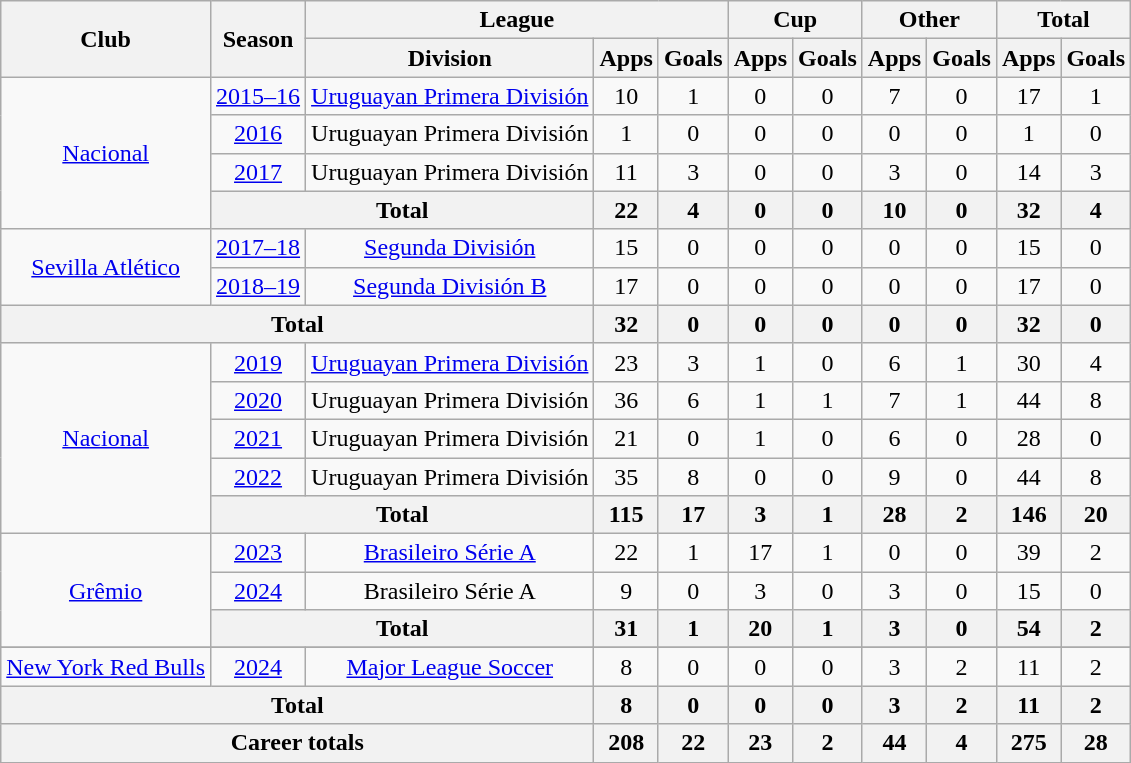<table class="wikitable" style="text-align: center">
<tr>
<th rowspan="2">Club</th>
<th rowspan="2">Season</th>
<th colspan="3">League</th>
<th colspan="2">Cup</th>
<th colspan="2">Other</th>
<th colspan="2">Total</th>
</tr>
<tr>
<th>Division</th>
<th>Apps</th>
<th>Goals</th>
<th>Apps</th>
<th>Goals</th>
<th>Apps</th>
<th>Goals</th>
<th>Apps</th>
<th>Goals</th>
</tr>
<tr>
<td rowspan="4"><a href='#'>Nacional</a></td>
<td><a href='#'>2015–16</a></td>
<td><a href='#'>Uruguayan Primera División</a></td>
<td>10</td>
<td>1</td>
<td>0</td>
<td>0</td>
<td>7</td>
<td>0</td>
<td>17</td>
<td>1</td>
</tr>
<tr>
<td><a href='#'>2016</a></td>
<td>Uruguayan Primera División</td>
<td>1</td>
<td>0</td>
<td>0</td>
<td>0</td>
<td>0</td>
<td>0</td>
<td>1</td>
<td>0</td>
</tr>
<tr>
<td><a href='#'>2017</a></td>
<td>Uruguayan Primera División</td>
<td>11</td>
<td>3</td>
<td>0</td>
<td>0</td>
<td>3</td>
<td>0</td>
<td>14</td>
<td>3</td>
</tr>
<tr>
<th colspan="2">Total</th>
<th>22</th>
<th>4</th>
<th>0</th>
<th>0</th>
<th>10</th>
<th>0</th>
<th>32</th>
<th>4</th>
</tr>
<tr>
<td rowspan="2"><a href='#'>Sevilla Atlético</a></td>
<td><a href='#'>2017–18</a></td>
<td><a href='#'>Segunda División</a></td>
<td>15</td>
<td>0</td>
<td>0</td>
<td>0</td>
<td>0</td>
<td>0</td>
<td>15</td>
<td>0</td>
</tr>
<tr>
<td><a href='#'>2018–19</a></td>
<td><a href='#'>Segunda División B</a></td>
<td>17</td>
<td>0</td>
<td>0</td>
<td>0</td>
<td>0</td>
<td>0</td>
<td>17</td>
<td>0</td>
</tr>
<tr>
<th colspan="3">Total</th>
<th>32</th>
<th>0</th>
<th>0</th>
<th>0</th>
<th>0</th>
<th>0</th>
<th>32</th>
<th>0</th>
</tr>
<tr>
<td rowspan="5"><a href='#'>Nacional</a></td>
<td><a href='#'>2019</a></td>
<td><a href='#'>Uruguayan Primera División</a></td>
<td>23</td>
<td>3</td>
<td>1</td>
<td>0</td>
<td>6</td>
<td>1</td>
<td>30</td>
<td>4</td>
</tr>
<tr>
<td><a href='#'>2020</a></td>
<td>Uruguayan Primera División</td>
<td>36</td>
<td>6</td>
<td>1</td>
<td>1</td>
<td>7</td>
<td>1</td>
<td>44</td>
<td>8</td>
</tr>
<tr>
<td><a href='#'>2021</a></td>
<td>Uruguayan Primera División</td>
<td>21</td>
<td>0</td>
<td>1</td>
<td>0</td>
<td>6</td>
<td>0</td>
<td>28</td>
<td>0</td>
</tr>
<tr>
<td><a href='#'>2022</a></td>
<td>Uruguayan Primera División</td>
<td>35</td>
<td>8</td>
<td>0</td>
<td>0</td>
<td>9</td>
<td>0</td>
<td>44</td>
<td>8</td>
</tr>
<tr>
<th colspan="2">Total</th>
<th>115</th>
<th>17</th>
<th>3</th>
<th>1</th>
<th>28</th>
<th>2</th>
<th>146</th>
<th>20</th>
</tr>
<tr>
<td rowspan="3"><a href='#'>Grêmio</a></td>
<td><a href='#'>2023</a></td>
<td><a href='#'>Brasileiro Série A</a></td>
<td>22</td>
<td>1</td>
<td>17</td>
<td>1</td>
<td>0</td>
<td>0</td>
<td>39</td>
<td>2</td>
</tr>
<tr>
<td><a href='#'>2024</a></td>
<td>Brasileiro Série A</td>
<td>9</td>
<td>0</td>
<td>3</td>
<td>0</td>
<td>3</td>
<td>0</td>
<td>15</td>
<td>0</td>
</tr>
<tr>
<th colspan="2">Total</th>
<th>31</th>
<th>1</th>
<th>20</th>
<th>1</th>
<th>3</th>
<th>0</th>
<th>54</th>
<th>2</th>
</tr>
<tr>
</tr>
<tr>
<td rowspan="1"><a href='#'>New York Red Bulls</a></td>
<td><a href='#'>2024</a></td>
<td><a href='#'>Major League Soccer</a></td>
<td>8</td>
<td>0</td>
<td>0</td>
<td>0</td>
<td>3</td>
<td>2</td>
<td>11</td>
<td>2</td>
</tr>
<tr>
<th colspan="3">Total</th>
<th>8</th>
<th>0</th>
<th>0</th>
<th>0</th>
<th>3</th>
<th>2</th>
<th>11</th>
<th>2</th>
</tr>
<tr>
<th colspan="3">Career totals</th>
<th>208</th>
<th>22</th>
<th>23</th>
<th>2</th>
<th>44</th>
<th>4</th>
<th>275</th>
<th>28</th>
</tr>
</table>
